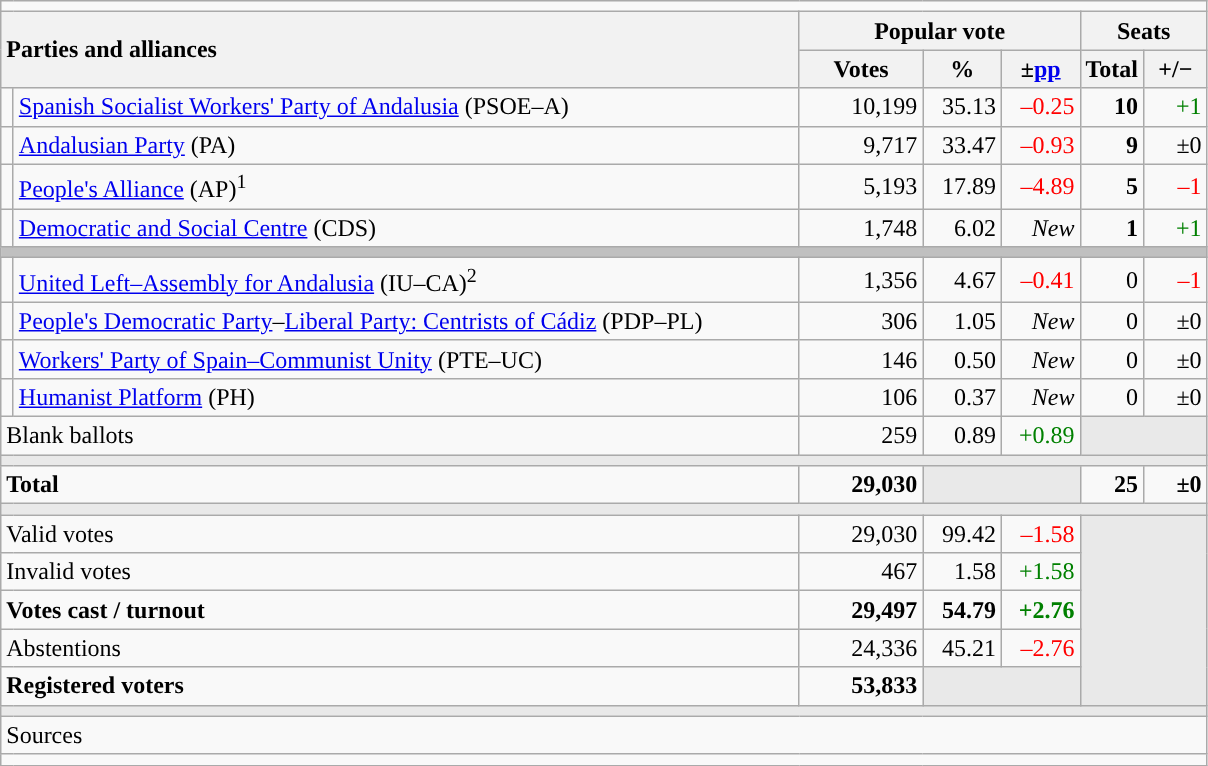<table class="wikitable" style="text-align:right;">
<tr>
<td colspan="7"></td>
</tr>
<tr>
<th style="text-align:left;" rowspan="2" colspan="2" width="525">Parties and alliances</th>
<th colspan="3">Popular vote</th>
<th colspan="2">Seats</th>
</tr>
<tr>
<th width="75">Votes</th>
<th width="45">%</th>
<th width="45">±<a href='#'>pp</a></th>
<th width="35">Total</th>
<th width="35">+/−</th>
</tr>
<tr>
<td width="1" style="color:inherit;background:"></td>
<td align="left"><a href='#'>Spanish Socialist Workers' Party of Andalusia</a> (PSOE–A)</td>
<td>10,199</td>
<td>35.13</td>
<td style="color:red;">–0.25</td>
<td><strong>10</strong></td>
<td style="color:green;">+1</td>
</tr>
<tr>
<td style="color:inherit;background:"></td>
<td align="left"><a href='#'>Andalusian Party</a> (PA)</td>
<td>9,717</td>
<td>33.47</td>
<td style="color:red;">–0.93</td>
<td><strong>9</strong></td>
<td>±0</td>
</tr>
<tr>
<td style="color:inherit;background:"></td>
<td align="left"><a href='#'>People's Alliance</a> (AP)<sup>1</sup></td>
<td>5,193</td>
<td>17.89</td>
<td style="color:red;">–4.89</td>
<td><strong>5</strong></td>
<td style="color:red;">–1</td>
</tr>
<tr>
<td style="color:inherit;background:"></td>
<td align="left"><a href='#'>Democratic and Social Centre</a> (CDS)</td>
<td>1,748</td>
<td>6.02</td>
<td><em>New</em></td>
<td><strong>1</strong></td>
<td style="color:green;">+1</td>
</tr>
<tr>
<td colspan="7" bgcolor="#C0C0C0"></td>
</tr>
<tr>
<td style="color:inherit;background:"></td>
<td align="left"><a href='#'>United Left–Assembly for Andalusia</a> (IU–CA)<sup>2</sup></td>
<td>1,356</td>
<td>4.67</td>
<td style="color:red;">–0.41</td>
<td>0</td>
<td style="color:red;">–1</td>
</tr>
<tr>
<td style="color:inherit;background:"></td>
<td align="left"><a href='#'>People's Democratic Party</a>–<a href='#'>Liberal Party: Centrists of Cádiz</a> (PDP–PL)</td>
<td>306</td>
<td>1.05</td>
<td><em>New</em></td>
<td>0</td>
<td>±0</td>
</tr>
<tr>
<td style="color:inherit;background:"></td>
<td align="left"><a href='#'>Workers' Party of Spain–Communist Unity</a> (PTE–UC)</td>
<td>146</td>
<td>0.50</td>
<td><em>New</em></td>
<td>0</td>
<td>±0</td>
</tr>
<tr>
<td style="color:inherit;background:"></td>
<td align="left"><a href='#'>Humanist Platform</a> (PH)</td>
<td>106</td>
<td>0.37</td>
<td><em>New</em></td>
<td>0</td>
<td>±0</td>
</tr>
<tr>
<td align="left" colspan="2">Blank ballots</td>
<td>259</td>
<td>0.89</td>
<td style="color:green;">+0.89</td>
<td bgcolor="#E9E9E9" colspan="2"></td>
</tr>
<tr>
<td colspan="7" bgcolor="#E9E9E9"></td>
</tr>
<tr style="font-weight:bold;">
<td align="left" colspan="2">Total</td>
<td>29,030</td>
<td bgcolor="#E9E9E9" colspan="2"></td>
<td>25</td>
<td>±0</td>
</tr>
<tr>
<td colspan="7" bgcolor="#E9E9E9"></td>
</tr>
<tr>
<td align="left" colspan="2">Valid votes</td>
<td>29,030</td>
<td>99.42</td>
<td style="color:red;">–1.58</td>
<td bgcolor="#E9E9E9" colspan="2" rowspan="5"></td>
</tr>
<tr>
<td align="left" colspan="2">Invalid votes</td>
<td>467</td>
<td>1.58</td>
<td style="color:green;">+1.58</td>
</tr>
<tr style="font-weight:bold;">
<td align="left" colspan="2">Votes cast / turnout</td>
<td>29,497</td>
<td>54.79</td>
<td style="color:green;">+2.76</td>
</tr>
<tr>
<td align="left" colspan="2">Abstentions</td>
<td>24,336</td>
<td>45.21</td>
<td style="color:red;">–2.76</td>
</tr>
<tr style="font-weight:bold;">
<td align="left" colspan="2">Registered voters</td>
<td>53,833</td>
<td bgcolor="#E9E9E9" colspan="2"></td>
</tr>
<tr>
<td colspan="7" bgcolor="#E9E9E9"></td>
</tr>
<tr>
<td align="left" colspan="7">Sources</td>
</tr>
<tr>
<td colspan="7" style="text-align:left; max-width:790px;"></td>
</tr>
</table>
